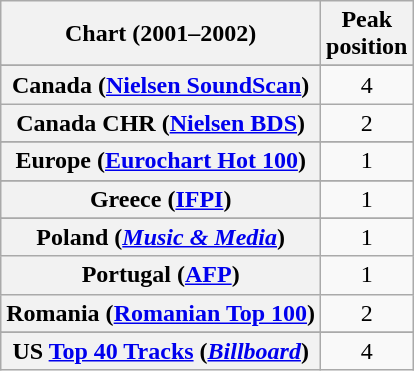<table class="wikitable sortable plainrowheaders" style="text-align:center">
<tr>
<th scope="col">Chart (2001–2002)</th>
<th scope="col">Peak<br>position</th>
</tr>
<tr>
</tr>
<tr>
</tr>
<tr>
</tr>
<tr>
</tr>
<tr>
<th scope="row">Canada (<a href='#'>Nielsen SoundScan</a>)</th>
<td>4</td>
</tr>
<tr>
<th scope="row">Canada CHR (<a href='#'>Nielsen BDS</a>)</th>
<td align="center">2</td>
</tr>
<tr>
</tr>
<tr>
<th scope="row">Europe (<a href='#'>Eurochart Hot 100</a>)</th>
<td>1</td>
</tr>
<tr>
</tr>
<tr>
</tr>
<tr>
</tr>
<tr>
<th scope="row">Greece (<a href='#'>IFPI</a>)</th>
<td>1</td>
</tr>
<tr>
</tr>
<tr>
</tr>
<tr>
</tr>
<tr>
</tr>
<tr>
</tr>
<tr>
</tr>
<tr>
</tr>
<tr>
</tr>
<tr>
<th scope="row">Poland (<em><a href='#'>Music & Media</a></em>)</th>
<td>1</td>
</tr>
<tr>
<th scope="row">Portugal (<a href='#'>AFP</a>)</th>
<td>1</td>
</tr>
<tr>
<th scope="row">Romania (<a href='#'>Romanian Top 100</a>)</th>
<td>2</td>
</tr>
<tr>
</tr>
<tr>
</tr>
<tr>
</tr>
<tr>
</tr>
<tr>
</tr>
<tr>
</tr>
<tr>
</tr>
<tr>
</tr>
<tr>
</tr>
<tr>
<th scope="row">US <a href='#'>Top 40 Tracks</a> (<em><a href='#'>Billboard</a></em>)</th>
<td>4</td>
</tr>
</table>
